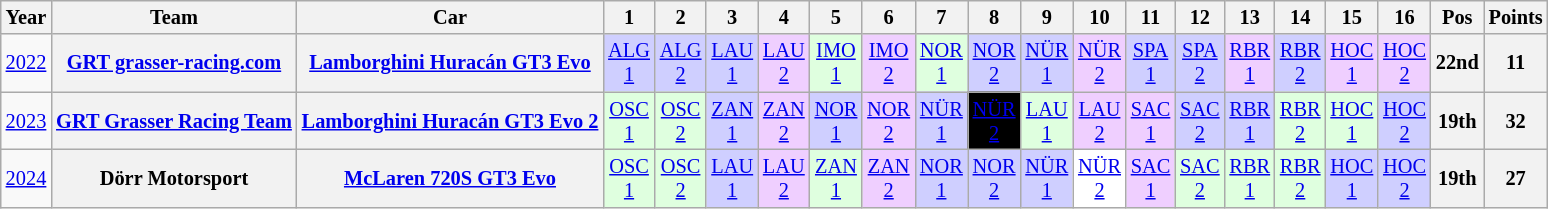<table class="wikitable" style="text-align:center; font-size:85%">
<tr>
<th>Year</th>
<th>Team</th>
<th>Car</th>
<th>1</th>
<th>2</th>
<th>3</th>
<th>4</th>
<th>5</th>
<th>6</th>
<th>7</th>
<th>8</th>
<th>9</th>
<th>10</th>
<th>11</th>
<th>12</th>
<th>13</th>
<th>14</th>
<th>15</th>
<th>16</th>
<th>Pos</th>
<th>Points</th>
</tr>
<tr>
<td><a href='#'>2022</a></td>
<th nowrap><a href='#'>GRT grasser-racing.com</a></th>
<th nowrap><a href='#'>Lamborghini Huracán GT3 Evo</a></th>
<td style="background:#CFCFFF;"><a href='#'>ALG<br>1</a><br></td>
<td style="background:#CFCFFF;"><a href='#'>ALG<br>2</a><br></td>
<td style="background:#CFCFFF;"><a href='#'>LAU<br>1</a><br></td>
<td style="background:#EFCFFF;"><a href='#'>LAU<br>2</a><br></td>
<td style="background:#DFFFDF;"><a href='#'>IMO<br>1</a><br></td>
<td style="background:#EFCFFF;"><a href='#'>IMO<br>2</a><br></td>
<td style="background:#DFFFDF;"><a href='#'>NOR<br>1</a><br></td>
<td style="background:#CFCFFF;"><a href='#'>NOR<br>2</a><br></td>
<td style="background:#CFCFFF;"><a href='#'>NÜR<br>1</a><br></td>
<td style="background:#EFCFFF;"><a href='#'>NÜR<br>2</a><br></td>
<td style="background:#CFCFFF;"><a href='#'>SPA<br>1</a><br></td>
<td style="background:#CFCFFF;"><a href='#'>SPA<br>2</a><br></td>
<td style="background:#EFCFFF;"><a href='#'>RBR<br>1</a><br></td>
<td style="background:#CFCFFF;"><a href='#'>RBR<br>2</a><br></td>
<td style="background:#EFCFFF;"><a href='#'>HOC<br>1</a><br></td>
<td style="background:#EFCFFF;"><a href='#'>HOC<br>2</a><br></td>
<th>22nd</th>
<th>11</th>
</tr>
<tr>
<td><a href='#'>2023</a></td>
<th nowrap><a href='#'>GRT Grasser Racing Team</a></th>
<th nowrap><a href='#'>Lamborghini Huracán GT3 Evo 2</a></th>
<td style="background:#DFFFDF;"><a href='#'>OSC<br>1</a><br></td>
<td style="background:#DFFFDF;"><a href='#'>OSC<br>2</a><br></td>
<td style="background:#CFCFFF;"><a href='#'>ZAN<br>1</a><br></td>
<td style="background:#EFCFFF;"><a href='#'>ZAN<br>2</a><br></td>
<td style="background:#CFCFFF;"><a href='#'>NOR<br>1</a><br></td>
<td style="background:#EFCFFF;"><a href='#'>NOR<br>2</a><br></td>
<td style="background:#CFCFFF;"><a href='#'>NÜR<br>1</a><br></td>
<td style="background:#000000; color:white"><a href='#'><span>NÜR<br>2</span></a><br></td>
<td style="background:#DFFFDF;"><a href='#'>LAU<br>1</a><br></td>
<td style="background:#EFCFFF;"><a href='#'>LAU<br>2</a><br></td>
<td style="background:#EFCFFF;"><a href='#'>SAC<br>1</a><br></td>
<td style="background:#CFCFFF;"><a href='#'>SAC<br>2</a><br></td>
<td style="background:#CFCFFF;"><a href='#'>RBR<br>1</a><br></td>
<td style="background:#DFFFDF;"><a href='#'>RBR<br>2</a><br></td>
<td style="background:#DFFFDF;"><a href='#'>HOC<br>1</a><br></td>
<td style="background:#CFCFFF;"><a href='#'>HOC<br>2</a><br></td>
<th>19th</th>
<th>32</th>
</tr>
<tr>
<td><a href='#'>2024</a></td>
<th nowrap>Dörr Motorsport</th>
<th nowrap><a href='#'>McLaren 720S GT3 Evo</a></th>
<td style="background:#DFFFDF;"><a href='#'>OSC<br>1</a><br></td>
<td style="background:#DFFFDF;"><a href='#'>OSC<br>2</a><br></td>
<td style="background:#CFCFFF;"><a href='#'>LAU<br>1</a><br></td>
<td style="background:#EFCFFF;"><a href='#'>LAU<br>2</a><br></td>
<td style="background:#DFFFDF;"><a href='#'>ZAN<br>1</a><br></td>
<td style="background:#EFCFFF;"><a href='#'>ZAN<br>2</a><br></td>
<td style="background:#CFCFFF;"><a href='#'>NOR<br>1</a><br></td>
<td style="background:#CFCFFF;"><a href='#'>NOR<br>2</a><br></td>
<td style="background:#CFCFFF;"><a href='#'>NÜR<br>1</a><br></td>
<td style="background:#FFFFFF;"><a href='#'>NÜR<br>2</a><br></td>
<td style="background:#EFCFFF;"><a href='#'>SAC<br>1</a><br></td>
<td style="background:#DFFFDF;"><a href='#'>SAC<br>2</a><br></td>
<td style="background:#DFFFDF;"><a href='#'>RBR<br>1</a><br></td>
<td style="background:#DFFFDF;"><a href='#'>RBR<br>2</a><br></td>
<td style="background:#CFCFFF;"><a href='#'>HOC<br>1</a><br></td>
<td style="background:#CFCFFF;"><a href='#'>HOC<br>2</a><br></td>
<th>19th</th>
<th>27</th>
</tr>
</table>
